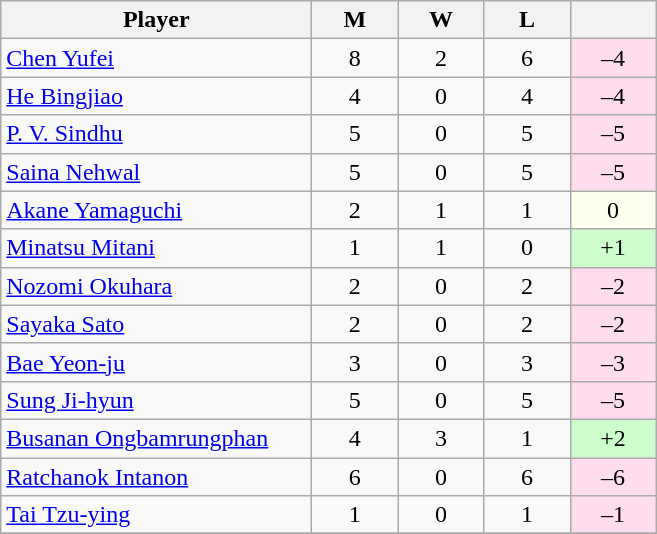<table class="sortable wikitable" style="text-align:center">
<tr>
<th width="200">Player</th>
<th width="50">M</th>
<th width="50">W</th>
<th width="50">L</th>
<th width="50"></th>
</tr>
<tr>
<td align="left"> <a href='#'>Chen Yufei</a></td>
<td>8</td>
<td>2</td>
<td>6</td>
<td bgcolor="#ffddee">–4</td>
</tr>
<tr>
<td align="left"> <a href='#'>He Bingjiao</a></td>
<td>4</td>
<td>0</td>
<td>4</td>
<td bgcolor="#ffddee">–4</td>
</tr>
<tr>
<td align="left"> <a href='#'>P. V. Sindhu</a></td>
<td>5</td>
<td>0</td>
<td>5</td>
<td bgcolor="#ffddee">–5</td>
</tr>
<tr>
<td align="left"> <a href='#'>Saina Nehwal</a></td>
<td>5</td>
<td>0</td>
<td>5</td>
<td bgcolor="#ffddee">–5</td>
</tr>
<tr>
<td align="left"> <a href='#'>Akane Yamaguchi</a></td>
<td>2</td>
<td>1</td>
<td>1</td>
<td bgcolor="#fffff0">0</td>
</tr>
<tr>
<td align="left"> <a href='#'>Minatsu Mitani</a></td>
<td>1</td>
<td>1</td>
<td>0</td>
<td bgcolor="#ccffcc">+1</td>
</tr>
<tr>
<td align="left"> <a href='#'>Nozomi Okuhara</a></td>
<td>2</td>
<td>0</td>
<td>2</td>
<td bgcolor="#ffddee">–2</td>
</tr>
<tr>
<td align="left"> <a href='#'>Sayaka Sato</a></td>
<td>2</td>
<td>0</td>
<td>2</td>
<td bgcolor="#ffddee">–2</td>
</tr>
<tr>
<td align="left"> <a href='#'>Bae Yeon-ju</a></td>
<td>3</td>
<td>0</td>
<td>3</td>
<td bgcolor="#ffddee">–3</td>
</tr>
<tr>
<td align="left"> <a href='#'>Sung Ji-hyun</a></td>
<td>5</td>
<td>0</td>
<td>5</td>
<td bgcolor="#ffddee">–5</td>
</tr>
<tr>
<td align="left"> <a href='#'>Busanan Ongbamrungphan</a></td>
<td>4</td>
<td>3</td>
<td>1</td>
<td bgcolor="#ccffcc">+2</td>
</tr>
<tr>
<td align="left"> <a href='#'>Ratchanok Intanon</a></td>
<td>6</td>
<td>0</td>
<td>6</td>
<td bgcolor="#ffddee">–6</td>
</tr>
<tr>
<td align="left"> <a href='#'>Tai Tzu-ying</a></td>
<td>1</td>
<td>0</td>
<td>1</td>
<td bgcolor="#ffddee">–1</td>
</tr>
<tr>
</tr>
</table>
